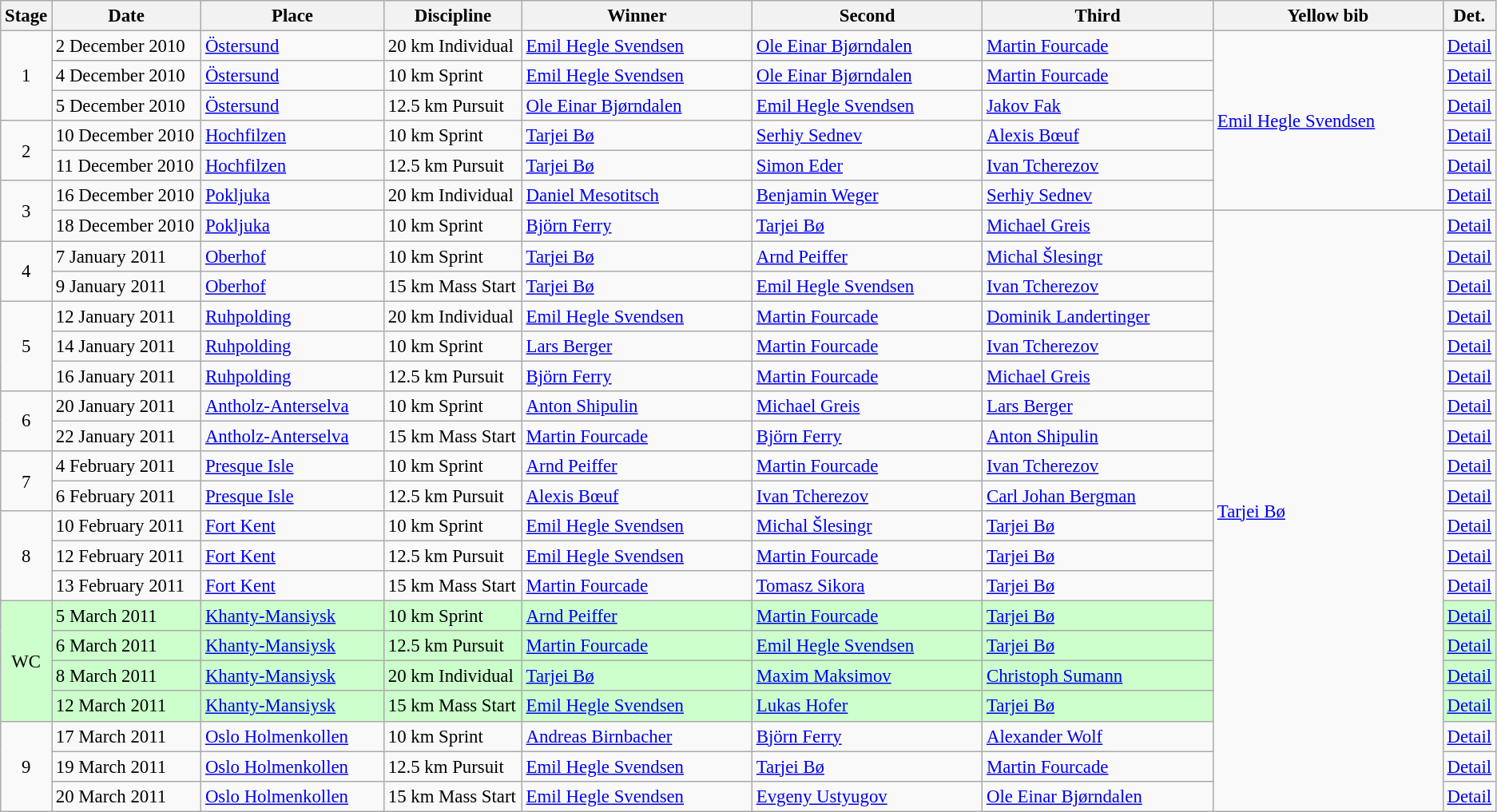<table class="wikitable" style="font-size:95%;">
<tr>
<th width="10">Stage</th>
<th width="120">Date</th>
<th width="148">Place</th>
<th width="110">Discipline</th>
<th width="190">Winner</th>
<th width="190">Second</th>
<th width="190">Third</th>
<th width="190">Yellow bib <br> </th>
<th width="8">Det.</th>
</tr>
<tr>
<td align=center rowspan="3">1</td>
<td>2 December 2010</td>
<td> <a href='#'>Östersund</a></td>
<td>20 km Individual</td>
<td> <a href='#'>Emil Hegle Svendsen</a></td>
<td> <a href='#'>Ole Einar Bjørndalen</a></td>
<td> <a href='#'>Martin Fourcade</a></td>
<td rowspan="6"> <a href='#'>Emil Hegle Svendsen</a></td>
<td><a href='#'>Detail</a></td>
</tr>
<tr>
<td>4 December 2010</td>
<td> <a href='#'>Östersund</a></td>
<td>10 km Sprint</td>
<td> <a href='#'>Emil Hegle Svendsen</a></td>
<td> <a href='#'>Ole Einar Bjørndalen</a></td>
<td> <a href='#'>Martin Fourcade</a></td>
<td><a href='#'>Detail</a></td>
</tr>
<tr>
<td>5 December 2010</td>
<td> <a href='#'>Östersund</a></td>
<td>12.5 km Pursuit</td>
<td> <a href='#'>Ole Einar Bjørndalen</a></td>
<td> <a href='#'>Emil Hegle Svendsen</a></td>
<td> <a href='#'>Jakov Fak</a></td>
<td><a href='#'>Detail</a></td>
</tr>
<tr>
<td align=center rowspan="2">2</td>
<td>10 December 2010</td>
<td> <a href='#'>Hochfilzen</a></td>
<td>10 km Sprint</td>
<td> <a href='#'>Tarjei Bø</a></td>
<td> <a href='#'>Serhiy Sednev</a></td>
<td> <a href='#'>Alexis Bœuf</a></td>
<td><a href='#'>Detail</a></td>
</tr>
<tr>
<td>11 December 2010</td>
<td> <a href='#'>Hochfilzen</a></td>
<td>12.5 km Pursuit</td>
<td> <a href='#'>Tarjei Bø</a></td>
<td> <a href='#'>Simon Eder</a></td>
<td> <a href='#'>Ivan Tcherezov</a></td>
<td><a href='#'>Detail</a></td>
</tr>
<tr>
<td align=center rowspan="2">3</td>
<td>16 December 2010</td>
<td> <a href='#'>Pokljuka</a></td>
<td>20 km Individual</td>
<td> <a href='#'>Daniel Mesotitsch</a></td>
<td> <a href='#'>Benjamin Weger</a></td>
<td> <a href='#'>Serhiy Sednev</a></td>
<td><a href='#'>Detail</a></td>
</tr>
<tr>
<td>18 December 2010</td>
<td> <a href='#'>Pokljuka</a></td>
<td>10 km Sprint</td>
<td> <a href='#'>Björn Ferry</a></td>
<td> <a href='#'>Tarjei Bø</a></td>
<td> <a href='#'>Michael Greis</a></td>
<td rowspan="20"> <a href='#'>Tarjei Bø</a></td>
<td><a href='#'>Detail</a></td>
</tr>
<tr>
<td align=center rowspan="2">4</td>
<td>7 January 2011</td>
<td> <a href='#'>Oberhof</a></td>
<td>10 km Sprint</td>
<td> <a href='#'>Tarjei Bø</a></td>
<td> <a href='#'>Arnd Peiffer</a></td>
<td> <a href='#'>Michal Šlesingr</a></td>
<td><a href='#'>Detail</a></td>
</tr>
<tr>
<td>9 January 2011</td>
<td> <a href='#'>Oberhof</a></td>
<td>15 km Mass Start</td>
<td> <a href='#'>Tarjei Bø</a></td>
<td> <a href='#'>Emil Hegle Svendsen</a></td>
<td> <a href='#'>Ivan Tcherezov</a></td>
<td><a href='#'>Detail</a></td>
</tr>
<tr>
<td align=center rowspan="3">5</td>
<td>12 January 2011</td>
<td> <a href='#'>Ruhpolding</a></td>
<td>20 km Individual</td>
<td> <a href='#'>Emil Hegle Svendsen</a></td>
<td> <a href='#'>Martin Fourcade</a></td>
<td> <a href='#'>Dominik Landertinger</a></td>
<td><a href='#'>Detail</a></td>
</tr>
<tr>
<td>14 January 2011</td>
<td> <a href='#'>Ruhpolding</a></td>
<td>10 km Sprint</td>
<td> <a href='#'>Lars Berger</a></td>
<td> <a href='#'>Martin Fourcade</a></td>
<td> <a href='#'>Ivan Tcherezov</a></td>
<td><a href='#'>Detail</a></td>
</tr>
<tr>
<td>16 January 2011</td>
<td> <a href='#'>Ruhpolding</a></td>
<td>12.5 km Pursuit</td>
<td> <a href='#'>Björn Ferry</a></td>
<td> <a href='#'>Martin Fourcade</a></td>
<td> <a href='#'>Michael Greis</a></td>
<td><a href='#'>Detail</a></td>
</tr>
<tr>
<td align=center rowspan="2">6</td>
<td>20 January 2011</td>
<td> <a href='#'>Antholz-Anterselva</a></td>
<td>10 km Sprint</td>
<td> <a href='#'>Anton Shipulin</a></td>
<td> <a href='#'>Michael Greis</a></td>
<td> <a href='#'>Lars Berger</a></td>
<td><a href='#'>Detail</a></td>
</tr>
<tr>
<td>22 January 2011</td>
<td> <a href='#'>Antholz-Anterselva</a></td>
<td>15 km Mass Start</td>
<td> <a href='#'>Martin Fourcade</a></td>
<td> <a href='#'>Björn Ferry</a></td>
<td> <a href='#'>Anton Shipulin</a></td>
<td><a href='#'>Detail</a></td>
</tr>
<tr>
<td align=center rowspan="2">7</td>
<td>4 February 2011</td>
<td> <a href='#'>Presque Isle</a></td>
<td>10 km Sprint</td>
<td> <a href='#'>Arnd Peiffer</a></td>
<td> <a href='#'>Martin Fourcade</a></td>
<td> <a href='#'>Ivan Tcherezov</a></td>
<td><a href='#'>Detail</a></td>
</tr>
<tr>
<td>6 February 2011</td>
<td> <a href='#'>Presque Isle</a></td>
<td>12.5 km Pursuit</td>
<td> <a href='#'>Alexis Bœuf</a></td>
<td> <a href='#'>Ivan Tcherezov</a></td>
<td> <a href='#'>Carl Johan Bergman</a></td>
<td><a href='#'>Detail</a></td>
</tr>
<tr>
<td align=center rowspan="3">8</td>
<td>10 February 2011</td>
<td> <a href='#'>Fort Kent</a></td>
<td>10 km Sprint</td>
<td> <a href='#'>Emil Hegle Svendsen</a></td>
<td> <a href='#'>Michal Šlesingr</a></td>
<td> <a href='#'>Tarjei Bø</a></td>
<td><a href='#'>Detail</a></td>
</tr>
<tr>
<td>12 February 2011</td>
<td> <a href='#'>Fort Kent</a></td>
<td>12.5 km Pursuit</td>
<td> <a href='#'>Emil Hegle Svendsen</a></td>
<td> <a href='#'>Martin Fourcade</a></td>
<td> <a href='#'>Tarjei Bø</a></td>
<td><a href='#'>Detail</a></td>
</tr>
<tr>
<td>13 February 2011</td>
<td> <a href='#'>Fort Kent</a></td>
<td>15 km Mass Start</td>
<td> <a href='#'>Martin Fourcade</a></td>
<td> <a href='#'>Tomasz Sikora</a></td>
<td> <a href='#'>Tarjei Bø</a></td>
<td><a href='#'>Detail</a></td>
</tr>
<tr style="background:#CCFFCC">
<td align=center rowspan="4">WC</td>
<td>5 March 2011</td>
<td> <a href='#'>Khanty-Mansiysk</a></td>
<td>10 km Sprint</td>
<td> <a href='#'>Arnd Peiffer</a></td>
<td> <a href='#'>Martin Fourcade</a></td>
<td> <a href='#'>Tarjei Bø</a></td>
<td><a href='#'>Detail</a></td>
</tr>
<tr style="background:#CCFFCC">
<td>6 March 2011</td>
<td> <a href='#'>Khanty-Mansiysk</a></td>
<td>12.5 km Pursuit</td>
<td> <a href='#'>Martin Fourcade</a></td>
<td> <a href='#'>Emil Hegle Svendsen</a></td>
<td> <a href='#'>Tarjei Bø</a></td>
<td><a href='#'>Detail</a></td>
</tr>
<tr style="background:#CCFFCC">
<td>8 March 2011</td>
<td> <a href='#'>Khanty-Mansiysk</a></td>
<td>20 km Individual</td>
<td> <a href='#'>Tarjei Bø</a></td>
<td> <a href='#'>Maxim Maksimov</a></td>
<td> <a href='#'>Christoph Sumann</a></td>
<td><a href='#'>Detail</a></td>
</tr>
<tr style="background:#CCFFCC">
<td>12 March 2011</td>
<td> <a href='#'>Khanty-Mansiysk</a></td>
<td>15 km Mass Start</td>
<td> <a href='#'>Emil Hegle Svendsen</a></td>
<td> <a href='#'>Lukas Hofer</a></td>
<td> <a href='#'>Tarjei Bø</a></td>
<td><a href='#'>Detail</a></td>
</tr>
<tr>
<td align=center rowspan="3">9</td>
<td>17 March 2011</td>
<td> <a href='#'>Oslo Holmenkollen</a></td>
<td>10 km Sprint</td>
<td> <a href='#'>Andreas Birnbacher</a></td>
<td> <a href='#'>Björn Ferry</a></td>
<td> <a href='#'>Alexander Wolf</a></td>
<td><a href='#'>Detail</a></td>
</tr>
<tr>
<td>19 March 2011</td>
<td> <a href='#'>Oslo Holmenkollen</a></td>
<td>12.5 km Pursuit</td>
<td> <a href='#'>Emil Hegle Svendsen</a></td>
<td> <a href='#'>Tarjei Bø</a></td>
<td> <a href='#'>Martin Fourcade</a></td>
<td><a href='#'>Detail</a></td>
</tr>
<tr>
<td>20 March 2011</td>
<td> <a href='#'>Oslo Holmenkollen</a></td>
<td>15 km Mass Start</td>
<td> <a href='#'>Emil Hegle Svendsen</a></td>
<td> <a href='#'>Evgeny Ustyugov</a></td>
<td> <a href='#'>Ole Einar Bjørndalen</a></td>
<td><a href='#'>Detail</a></td>
</tr>
</table>
